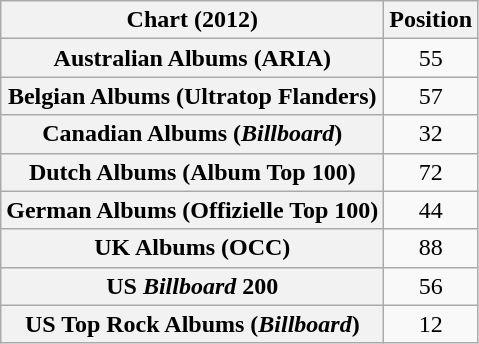<table class="wikitable sortable plainrowheaders" style="text-align:center">
<tr>
<th scope="col">Chart (2012)</th>
<th scope="col">Position</th>
</tr>
<tr>
<th scope="row">Australian Albums (ARIA)</th>
<td>55</td>
</tr>
<tr>
<th scope="row">Belgian Albums (Ultratop Flanders)</th>
<td>57</td>
</tr>
<tr>
<th scope="row">Canadian Albums (<em>Billboard</em>)</th>
<td>32</td>
</tr>
<tr>
<th scope="row">Dutch Albums (Album Top 100)</th>
<td>72</td>
</tr>
<tr>
<th scope="row">German Albums (Offizielle Top 100)</th>
<td>44</td>
</tr>
<tr>
<th scope="row">UK Albums (OCC)</th>
<td>88</td>
</tr>
<tr>
<th scope="row">US <em>Billboard</em> 200</th>
<td>56</td>
</tr>
<tr>
<th scope="row">US Top Rock Albums (<em>Billboard</em>)</th>
<td>12</td>
</tr>
</table>
